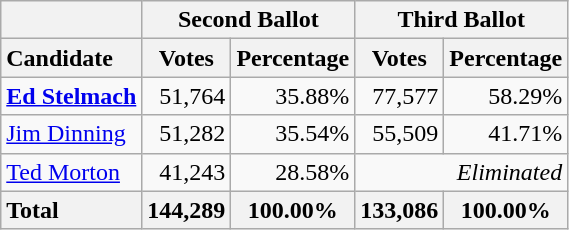<table class="wikitable" style="text-align:right;">
<tr style="text-align:center;">
<th style="text-align:left;"></th>
<th colspan="2">Second Ballot</th>
<th colspan="2">Third Ballot</th>
</tr>
<tr style="text-align:center;">
<th style="text-align:left;">Candidate</th>
<th>Votes</th>
<th>Percentage</th>
<th>Votes</th>
<th>Percentage</th>
</tr>
<tr>
<td style="text-align:left;"><strong><a href='#'>Ed Stelmach</a></strong></td>
<td>51,764</td>
<td>35.88%</td>
<td>77,577</td>
<td>58.29%</td>
</tr>
<tr>
<td style="text-align:left;"><a href='#'>Jim Dinning</a></td>
<td>51,282</td>
<td>35.54%</td>
<td>55,509</td>
<td>41.71%</td>
</tr>
<tr>
<td style="text-align:left;"><a href='#'>Ted Morton</a></td>
<td>41,243</td>
<td>28.58%</td>
<td colspan="2"><em>Eliminated</em></td>
</tr>
<tr>
<th style="text-align:left;">Total</th>
<th>144,289</th>
<th>100.00%</th>
<th>133,086</th>
<th>100.00%</th>
</tr>
</table>
